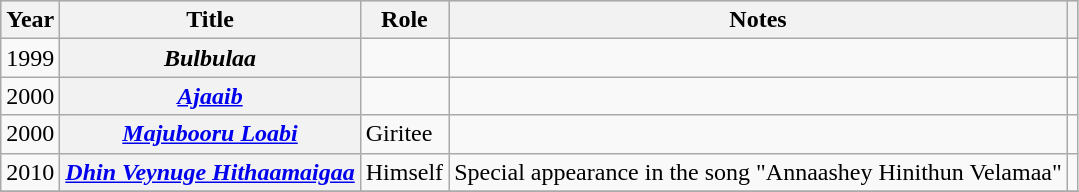<table class="wikitable sortable plainrowheaders">
<tr style="background:#ccc; text-align:center;">
<th scope="col">Year</th>
<th scope="col">Title</th>
<th scope="col">Role</th>
<th scope="col">Notes</th>
<th scope="col" class="unsortable"></th>
</tr>
<tr>
<td>1999</td>
<th scope="row"><em>Bulbulaa</em></th>
<td></td>
<td></td>
<td style="text-align: center;"></td>
</tr>
<tr>
<td>2000</td>
<th scope="row"><em><a href='#'>Ajaaib</a></em></th>
<td></td>
<td></td>
<td style="text-align: center;"></td>
</tr>
<tr>
<td>2000</td>
<th scope="row"><em><a href='#'>Majubooru Loabi</a></em></th>
<td>Giritee</td>
<td></td>
<td style="text-align: center;"></td>
</tr>
<tr>
<td>2010</td>
<th scope="row"><em><a href='#'>Dhin Veynuge Hithaamaigaa</a></em></th>
<td>Himself</td>
<td>Special appearance in the song "Annaashey Hinithun Velamaa"</td>
<td style="text-align: center;"></td>
</tr>
<tr>
</tr>
</table>
